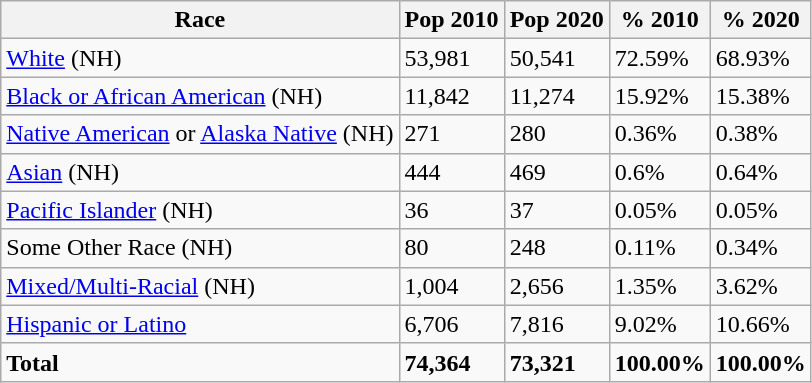<table class="wikitable">
<tr>
<th>Race</th>
<th>Pop 2010</th>
<th>Pop 2020</th>
<th>% 2010</th>
<th>% 2020</th>
</tr>
<tr>
<td><a href='#'>White</a> (NH)</td>
<td>53,981</td>
<td>50,541</td>
<td>72.59%</td>
<td>68.93%</td>
</tr>
<tr>
<td><a href='#'>Black or African American</a> (NH)</td>
<td>11,842</td>
<td>11,274</td>
<td>15.92%</td>
<td>15.38%</td>
</tr>
<tr>
<td><a href='#'>Native American</a> or <a href='#'>Alaska Native</a> (NH)</td>
<td>271</td>
<td>280</td>
<td>0.36%</td>
<td>0.38%</td>
</tr>
<tr>
<td><a href='#'>Asian</a> (NH)</td>
<td>444</td>
<td>469</td>
<td>0.6%</td>
<td>0.64%</td>
</tr>
<tr>
<td><a href='#'>Pacific Islander</a> (NH)</td>
<td>36</td>
<td>37</td>
<td>0.05%</td>
<td>0.05%</td>
</tr>
<tr>
<td>Some Other Race (NH)</td>
<td>80</td>
<td>248</td>
<td>0.11%</td>
<td>0.34%</td>
</tr>
<tr>
<td><a href='#'>Mixed/Multi-Racial</a> (NH)</td>
<td>1,004</td>
<td>2,656</td>
<td>1.35%</td>
<td>3.62%</td>
</tr>
<tr>
<td><a href='#'>Hispanic or Latino</a></td>
<td>6,706</td>
<td>7,816</td>
<td>9.02%</td>
<td>10.66%</td>
</tr>
<tr>
<td><strong>Total</strong></td>
<td><strong>74,364</strong></td>
<td><strong>73,321</strong></td>
<td><strong>100.00%</strong></td>
<td><strong>100.00%</strong></td>
</tr>
</table>
